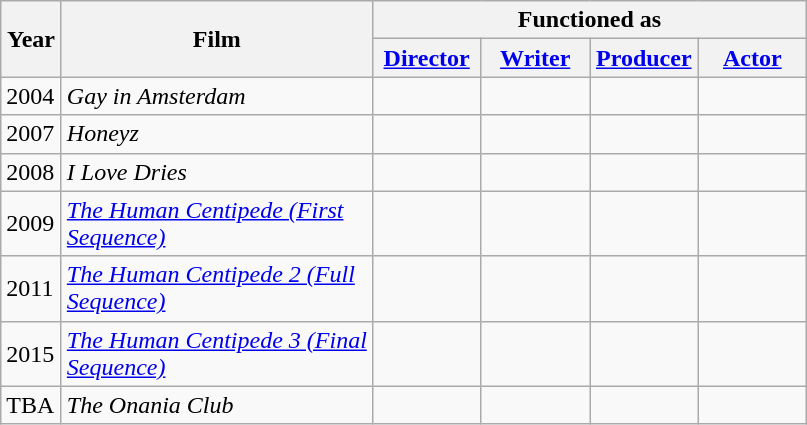<table class="wikitable sortable" style="margin-right: 0;">
<tr>
<th rowspan="2" style="width:33px;">Year</th>
<th rowspan="2" style="width:200px;">Film</th>
<th colspan="5">Functioned as</th>
</tr>
<tr>
<th style="width:65px;"><a href='#'>Director</a></th>
<th style="width:65px;"><a href='#'>Writer</a></th>
<th style="width:65px;"><a href='#'>Producer</a></th>
<th style="width:65px;"><a href='#'>Actor</a></th>
</tr>
<tr>
<td>2004</td>
<td><em>Gay in Amsterdam</em></td>
<td></td>
<td></td>
<td></td>
<td></td>
</tr>
<tr>
<td>2007</td>
<td><em>Honeyz</em></td>
<td></td>
<td></td>
<td></td>
<td></td>
</tr>
<tr>
<td>2008</td>
<td><em>I Love Dries</em></td>
<td></td>
<td></td>
<td></td>
<td></td>
</tr>
<tr>
<td>2009</td>
<td><em><a href='#'>The Human Centipede (First Sequence)</a></em></td>
<td></td>
<td></td>
<td></td>
<td></td>
</tr>
<tr>
<td>2011</td>
<td><em><a href='#'>The Human Centipede 2 (Full Sequence)</a></em></td>
<td></td>
<td></td>
<td></td>
<td></td>
</tr>
<tr>
<td>2015</td>
<td><em><a href='#'>The Human Centipede 3 (Final Sequence)</a></em></td>
<td></td>
<td></td>
<td></td>
<td></td>
</tr>
<tr>
<td>TBA</td>
<td><em>The Onania Club</em></td>
<td></td>
<td></td>
<td></td>
<td></td>
</tr>
</table>
